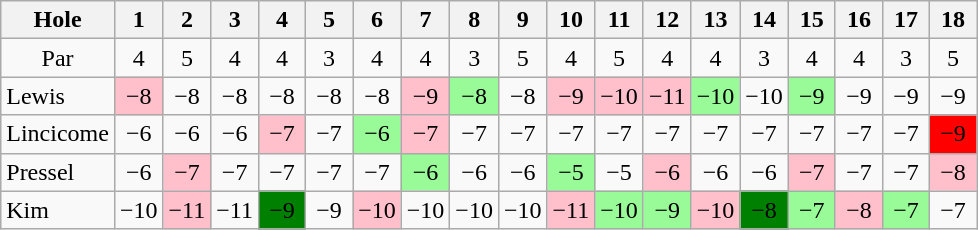<table class="wikitable" style="text-align:center">
<tr>
<th>Hole</th>
<th>1</th>
<th>2</th>
<th>3</th>
<th>4</th>
<th>5</th>
<th>6</th>
<th>7</th>
<th>8</th>
<th>9</th>
<th>10</th>
<th>11</th>
<th>12</th>
<th>13</th>
<th>14</th>
<th>15</th>
<th>16</th>
<th>17</th>
<th>18</th>
</tr>
<tr>
<td>Par</td>
<td>4</td>
<td>5</td>
<td>4</td>
<td>  4  </td>
<td>  3  </td>
<td>4</td>
<td>4</td>
<td>3</td>
<td>5</td>
<td>4</td>
<td>5</td>
<td>4</td>
<td>4</td>
<td>3</td>
<td>  4  </td>
<td>  4  </td>
<td>  3  </td>
<td>  5  </td>
</tr>
<tr>
<td align=left> Lewis</td>
<td style="background: Pink;">−8</td>
<td>−8</td>
<td>−8</td>
<td>−8</td>
<td>−8</td>
<td>−8</td>
<td style="background: Pink;">−9</td>
<td style="background: PaleGreen;">−8</td>
<td>−8</td>
<td style="background: Pink;">−9</td>
<td style="background: Pink;">−10</td>
<td style="background: Pink;">−11</td>
<td style="background: PaleGreen;">−10</td>
<td>−10</td>
<td style="background: PaleGreen;">−9</td>
<td>−9</td>
<td>−9</td>
<td>−9</td>
</tr>
<tr>
<td align=left> Lincicome</td>
<td>−6</td>
<td>−6</td>
<td>−6</td>
<td style="background: Pink;">−7</td>
<td>−7</td>
<td style="background: PaleGreen;">−6</td>
<td style="background: Pink;">−7</td>
<td>−7</td>
<td>−7</td>
<td>−7</td>
<td>−7</td>
<td>−7</td>
<td>−7</td>
<td>−7</td>
<td>−7</td>
<td>−7</td>
<td>−7</td>
<td style="background: Red;">−9</td>
</tr>
<tr>
<td align=left> Pressel</td>
<td>−6</td>
<td style="background: Pink;">−7</td>
<td>−7</td>
<td>−7</td>
<td>−7</td>
<td>−7</td>
<td style="background: PaleGreen;">−6</td>
<td>−6</td>
<td>−6</td>
<td style="background: PaleGreen;">−5</td>
<td>−5</td>
<td style="background: Pink;">−6</td>
<td>−6</td>
<td>−6</td>
<td style="background: Pink;">−7</td>
<td>−7</td>
<td>−7</td>
<td style="background: Pink;">−8</td>
</tr>
<tr>
<td align=left> Kim</td>
<td>−10</td>
<td style="background: Pink;">−11</td>
<td>−11</td>
<td style="background: Green;">−9</td>
<td>−9</td>
<td style="background: Pink;">−10</td>
<td>−10</td>
<td>−10</td>
<td>−10</td>
<td style="background: Pink;">−11</td>
<td style="background: PaleGreen;">−10</td>
<td style="background: PaleGreen;">−9</td>
<td style="background: Pink;">−10</td>
<td style="background: Green;">−8</td>
<td style="background: PaleGreen;">−7</td>
<td style="background: Pink;">−8</td>
<td style="background: PaleGreen;">−7</td>
<td>−7</td>
</tr>
</table>
